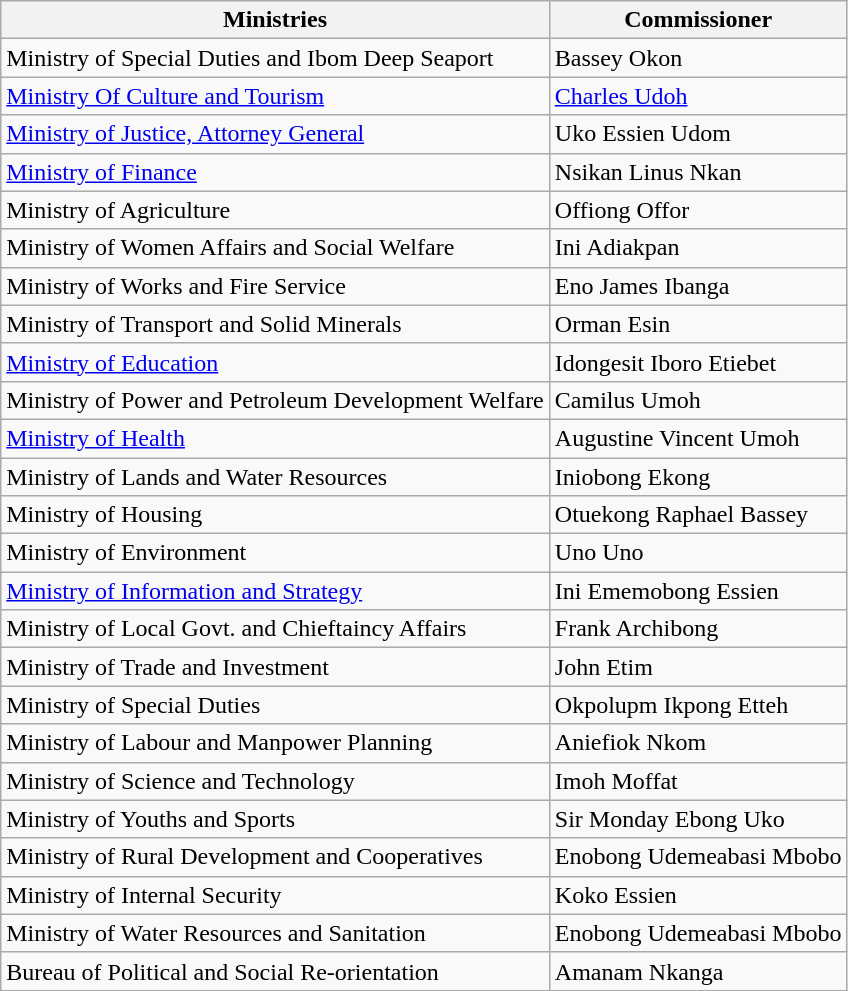<table class="wikitable">
<tr>
<th>Ministries</th>
<th>Commissioner</th>
</tr>
<tr>
<td>Ministry of Special Duties  and Ibom Deep Seaport</td>
<td>Bassey Okon</td>
</tr>
<tr>
<td><a href='#'>Ministry Of Culture and Tourism</a></td>
<td><a href='#'>Charles Udoh</a></td>
</tr>
<tr>
<td><a href='#'>Ministry of Justice, Attorney General</a></td>
<td>Uko Essien Udom</td>
</tr>
<tr>
<td><a href='#'>Ministry of Finance</a></td>
<td>Nsikan Linus Nkan</td>
</tr>
<tr>
<td>Ministry of Agriculture</td>
<td>Offiong Offor</td>
</tr>
<tr>
<td>Ministry of Women Affairs and Social Welfare</td>
<td>Ini Adiakpan</td>
</tr>
<tr>
<td>Ministry of Works and Fire Service</td>
<td>Eno James Ibanga</td>
</tr>
<tr>
<td>Ministry of Transport and Solid Minerals</td>
<td>Orman Esin</td>
</tr>
<tr>
<td><a href='#'>Ministry of Education</a></td>
<td>Idongesit Iboro Etiebet</td>
</tr>
<tr>
<td>Ministry of Power and Petroleum Development Welfare</td>
<td>Camilus Umoh</td>
</tr>
<tr>
<td><a href='#'>Ministry of Health</a></td>
<td>Augustine Vincent Umoh</td>
</tr>
<tr>
<td>Ministry of Lands and Water Resources</td>
<td>Iniobong Ekong</td>
</tr>
<tr>
<td>Ministry of Housing</td>
<td>Otuekong Raphael Bassey</td>
</tr>
<tr>
<td>Ministry of Environment</td>
<td>Uno Uno</td>
</tr>
<tr>
<td><a href='#'>Ministry of Information and Strategy</a></td>
<td>Ini Ememobong Essien</td>
</tr>
<tr>
<td>Ministry of Local Govt. and Chieftaincy Affairs</td>
<td>Frank Archibong</td>
</tr>
<tr>
<td>Ministry of Trade and Investment</td>
<td>John Etim</td>
</tr>
<tr>
<td>Ministry of Special Duties</td>
<td>Okpolupm Ikpong Etteh</td>
</tr>
<tr>
<td>Ministry of Labour and Manpower Planning</td>
<td>Aniefiok Nkom</td>
</tr>
<tr>
<td>Ministry of Science and Technology</td>
<td>Imoh Moffat</td>
</tr>
<tr>
<td>Ministry of Youths and Sports</td>
<td>Sir Monday Ebong Uko</td>
</tr>
<tr>
<td>Ministry of Rural Development and Cooperatives</td>
<td>Enobong Udemeabasi Mbobo</td>
</tr>
<tr>
<td>Ministry of Internal Security</td>
<td>Koko Essien</td>
</tr>
<tr>
<td>Ministry of Water Resources and Sanitation</td>
<td>Enobong Udemeabasi Mbobo</td>
</tr>
<tr>
<td>Bureau of Political and Social Re-orientation</td>
<td>Amanam Nkanga</td>
</tr>
</table>
